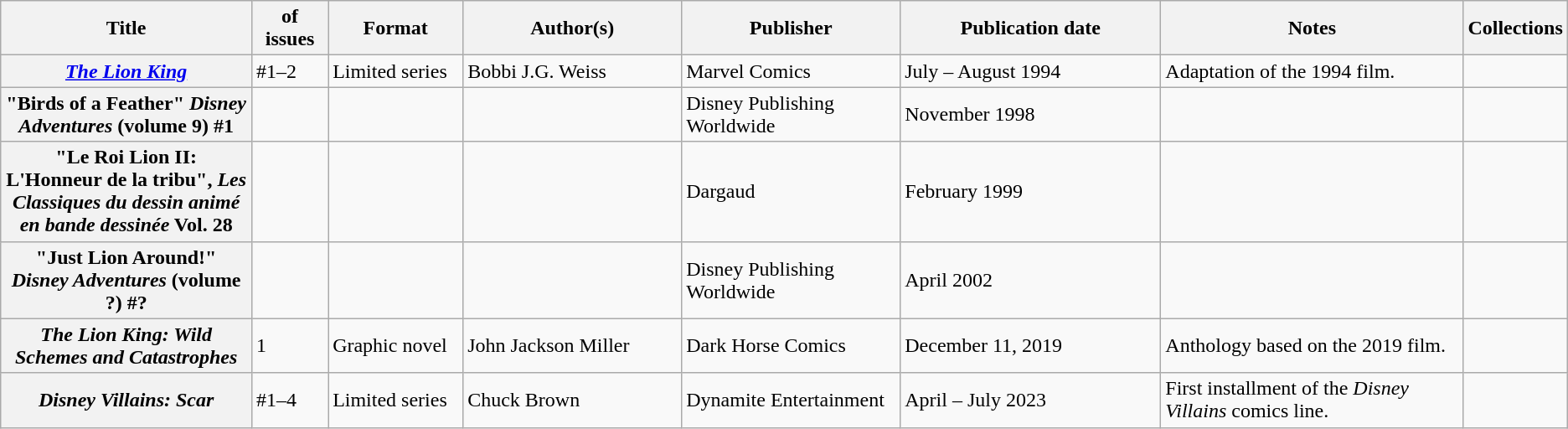<table class="wikitable">
<tr>
<th>Title</th>
<th style="width:40pt"> of issues</th>
<th style="width:75pt">Format</th>
<th style="width:125pt">Author(s)</th>
<th style="width:125pt">Publisher</th>
<th style="width:150pt">Publication date</th>
<th style="width:175pt">Notes</th>
<th>Collections</th>
</tr>
<tr>
<th><em><a href='#'>The Lion King</a></em></th>
<td>#1–2</td>
<td>Limited series</td>
<td>Bobbi J.G. Weiss</td>
<td>Marvel Comics</td>
<td>July – August 1994</td>
<td>Adaptation of the 1994 film.</td>
<td></td>
</tr>
<tr>
<th>"Birds of a Feather" <em>Disney Adventures</em> (volume 9) #1</th>
<td></td>
<td></td>
<td></td>
<td>Disney Publishing Worldwide</td>
<td>November 1998</td>
<td></td>
<td></td>
</tr>
<tr>
<th>"Le Roi Lion II: L'Honneur de la tribu", <em>Les Classiques du dessin animé en bande dessinée</em> Vol. 28</th>
<td></td>
<td></td>
<td></td>
<td>Dargaud</td>
<td>February 1999</td>
<td></td>
<td></td>
</tr>
<tr>
<th>"Just Lion Around!" <em>Disney Adventures</em> (volume ?) #?</th>
<td></td>
<td></td>
<td></td>
<td>Disney Publishing Worldwide</td>
<td>April 2002</td>
<td></td>
<td></td>
</tr>
<tr>
<th><em>The Lion King: Wild Schemes and Catastrophes</em></th>
<td>1</td>
<td>Graphic novel</td>
<td>John Jackson Miller</td>
<td>Dark Horse Comics</td>
<td>December 11, 2019</td>
<td>Anthology based on the 2019 film.</td>
<td></td>
</tr>
<tr>
<th><em>Disney Villains: Scar</em></th>
<td>#1–4</td>
<td>Limited series</td>
<td>Chuck Brown</td>
<td>Dynamite Entertainment</td>
<td>April – July 2023</td>
<td>First installment of the <em>Disney Villains</em> comics line.</td>
<td></td>
</tr>
</table>
